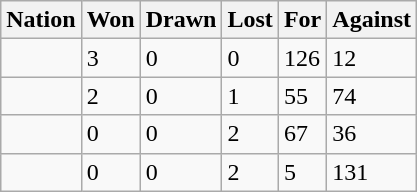<table class="wikitable">
<tr>
<th>Nation</th>
<th>Won</th>
<th>Drawn</th>
<th>Lost</th>
<th>For</th>
<th>Against</th>
</tr>
<tr>
<td></td>
<td>3</td>
<td>0</td>
<td>0</td>
<td>126</td>
<td>12</td>
</tr>
<tr>
<td></td>
<td>2</td>
<td>0</td>
<td>1</td>
<td>55</td>
<td>74</td>
</tr>
<tr>
<td></td>
<td>0</td>
<td>0</td>
<td>2</td>
<td>67</td>
<td>36</td>
</tr>
<tr>
<td></td>
<td>0</td>
<td>0</td>
<td>2</td>
<td>5</td>
<td>131</td>
</tr>
</table>
